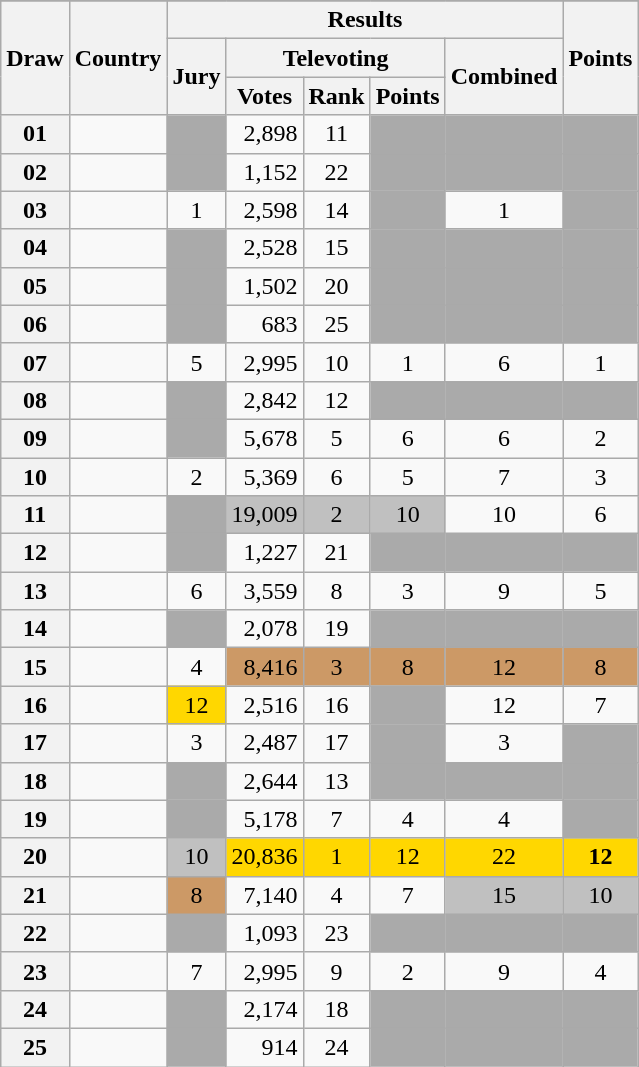<table class="sortable wikitable collapsible plainrowheaders" style="text-align:center;">
<tr>
</tr>
<tr>
<th scope="col" rowspan="3">Draw</th>
<th scope="col" rowspan="3">Country</th>
<th scope="col" colspan="5">Results</th>
<th scope="col" rowspan="3">Points</th>
</tr>
<tr>
<th scope="col" rowspan="2">Jury</th>
<th scope="col" colspan="3">Televoting</th>
<th scope="col" rowspan="2">Combined</th>
</tr>
<tr>
<th scope="col">Votes</th>
<th scope="col">Rank</th>
<th scope="col">Points</th>
</tr>
<tr>
<th scope="row" style="text-align:center;">01</th>
<td style="text-align:left;"></td>
<td style="background:#AAAAAA;"></td>
<td style="text-align:right;">2,898</td>
<td>11</td>
<td style="background:#AAAAAA;"></td>
<td style="background:#AAAAAA;"></td>
<td style="background:#AAAAAA;"></td>
</tr>
<tr>
<th scope="row" style="text-align:center;">02</th>
<td style="text-align:left;"></td>
<td style="background:#AAAAAA;"></td>
<td style="text-align:right;">1,152</td>
<td>22</td>
<td style="background:#AAAAAA;"></td>
<td style="background:#AAAAAA;"></td>
<td style="background:#AAAAAA;"></td>
</tr>
<tr>
<th scope="row" style="text-align:center;">03</th>
<td style="text-align:left;"></td>
<td>1</td>
<td style="text-align:right;">2,598</td>
<td>14</td>
<td style="background:#AAAAAA;"></td>
<td>1</td>
<td style="background:#AAAAAA;"></td>
</tr>
<tr>
<th scope="row" style="text-align:center;">04</th>
<td style="text-align:left;"></td>
<td style="background:#AAAAAA;"></td>
<td style="text-align:right;">2,528</td>
<td>15</td>
<td style="background:#AAAAAA;"></td>
<td style="background:#AAAAAA;"></td>
<td style="background:#AAAAAA;"></td>
</tr>
<tr>
<th scope="row" style="text-align:center;">05</th>
<td style="text-align:left;"></td>
<td style="background:#AAAAAA;"></td>
<td style="text-align:right;">1,502</td>
<td>20</td>
<td style="background:#AAAAAA;"></td>
<td style="background:#AAAAAA;"></td>
<td style="background:#AAAAAA;"></td>
</tr>
<tr>
<th scope="row" style="text-align:center;">06</th>
<td style="text-align:left;"></td>
<td style="background:#AAAAAA;"></td>
<td style="text-align:right;">683</td>
<td>25</td>
<td style="background:#AAAAAA;"></td>
<td style="background:#AAAAAA;"></td>
<td style="background:#AAAAAA;"></td>
</tr>
<tr>
<th scope="row" style="text-align:center;">07</th>
<td style="text-align:left;"></td>
<td>5</td>
<td style="text-align:right;">2,995</td>
<td>10</td>
<td>1</td>
<td>6</td>
<td>1</td>
</tr>
<tr>
<th scope="row" style="text-align:center;">08</th>
<td style="text-align:left;"></td>
<td style="background:#AAAAAA;"></td>
<td style="text-align:right;">2,842</td>
<td>12</td>
<td style="background:#AAAAAA;"></td>
<td style="background:#AAAAAA;"></td>
<td style="background:#AAAAAA;"></td>
</tr>
<tr>
<th scope="row" style="text-align:center;">09</th>
<td style="text-align:left;"></td>
<td style="background:#AAAAAA;"></td>
<td style="text-align:right;">5,678</td>
<td>5</td>
<td>6</td>
<td>6</td>
<td>2</td>
</tr>
<tr>
<th scope="row" style="text-align:center;">10</th>
<td style="text-align:left;"></td>
<td>2</td>
<td style="text-align:right;">5,369</td>
<td>6</td>
<td>5</td>
<td>7</td>
<td>3</td>
</tr>
<tr>
<th scope="row" style="text-align:center;">11</th>
<td style="text-align:left;"></td>
<td style="background:#AAAAAA;"></td>
<td style="text-align:right; background:silver;">19,009</td>
<td style="background:silver;">2</td>
<td style="background:silver;">10</td>
<td>10</td>
<td>6</td>
</tr>
<tr>
<th scope="row" style="text-align:center;">12</th>
<td style="text-align:left;"></td>
<td style="background:#AAAAAA;"></td>
<td style="text-align:right;">1,227</td>
<td>21</td>
<td style="background:#AAAAAA;"></td>
<td style="background:#AAAAAA;"></td>
<td style="background:#AAAAAA;"></td>
</tr>
<tr>
<th scope="row" style="text-align:center;">13</th>
<td style="text-align:left;"></td>
<td>6</td>
<td style="text-align:right;">3,559</td>
<td>8</td>
<td>3</td>
<td>9</td>
<td>5</td>
</tr>
<tr>
<th scope="row" style="text-align:center;">14</th>
<td style="text-align:left;"></td>
<td style="background:#AAAAAA;"></td>
<td style="text-align:right;">2,078</td>
<td>19</td>
<td style="background:#AAAAAA;"></td>
<td style="background:#AAAAAA;"></td>
<td style="background:#AAAAAA;"></td>
</tr>
<tr>
<th scope="row" style="text-align:center;">15</th>
<td style="text-align:left;"></td>
<td>4</td>
<td style="text-align:right; background:#CC9966;">8,416</td>
<td style="background:#CC9966;">3</td>
<td style="background:#CC9966;">8</td>
<td style="background:#CC9966;">12</td>
<td style="background:#CC9966;">8</td>
</tr>
<tr>
<th scope="row" style="text-align:center;">16</th>
<td style="text-align:left;"></td>
<td style="background:gold;">12</td>
<td style="text-align:right;">2,516</td>
<td>16</td>
<td style="background:#AAAAAA;"></td>
<td>12</td>
<td>7</td>
</tr>
<tr>
<th scope="row" style="text-align:center;">17</th>
<td style="text-align:left;"></td>
<td>3</td>
<td style="text-align:right;">2,487</td>
<td>17</td>
<td style="background:#AAAAAA;"></td>
<td>3</td>
<td style="background:#AAAAAA;"></td>
</tr>
<tr>
<th scope="row" style="text-align:center;">18</th>
<td style="text-align:left;"></td>
<td style="background:#AAAAAA;"></td>
<td style="text-align:right;">2,644</td>
<td>13</td>
<td style="background:#AAAAAA;"></td>
<td style="background:#AAAAAA;"></td>
<td style="background:#AAAAAA;"></td>
</tr>
<tr>
<th scope="row" style="text-align:center;">19</th>
<td style="text-align:left;"></td>
<td style="background:#AAAAAA;"></td>
<td style="text-align:right;">5,178</td>
<td>7</td>
<td>4</td>
<td>4</td>
<td style="background:#AAAAAA;"></td>
</tr>
<tr>
<th scope="row" style="text-align:center;">20</th>
<td style="text-align:left;"></td>
<td style="background:silver;">10</td>
<td style="text-align:right; background:gold;">20,836</td>
<td style="background:gold;">1</td>
<td style="background:gold;">12</td>
<td style="background:gold;">22</td>
<td style="background:gold;"><strong>12</strong></td>
</tr>
<tr>
<th scope="row" style="text-align:center;">21</th>
<td style="text-align:left;"></td>
<td style="background:#CC9966;">8</td>
<td style="text-align:right;">7,140</td>
<td>4</td>
<td>7</td>
<td style="background:silver;">15</td>
<td style="background:silver;">10</td>
</tr>
<tr>
<th scope="row" style="text-align:center;">22</th>
<td style="text-align:left;"></td>
<td style="background:#AAAAAA;"></td>
<td style="text-align:right;">1,093</td>
<td>23</td>
<td style="background:#AAAAAA;"></td>
<td style="background:#AAAAAA;"></td>
<td style="background:#AAAAAA;"></td>
</tr>
<tr>
<th scope="row" style="text-align:center;">23</th>
<td style="text-align:left;"></td>
<td>7</td>
<td style="text-align:right;">2,995</td>
<td>9</td>
<td>2</td>
<td>9</td>
<td>4</td>
</tr>
<tr>
<th scope="row" style="text-align:center;">24</th>
<td style="text-align:left;"></td>
<td style="background:#AAAAAA;"></td>
<td style="text-align:right;">2,174</td>
<td>18</td>
<td style="background:#AAAAAA;"></td>
<td style="background:#AAAAAA;"></td>
<td style="background:#AAAAAA;"></td>
</tr>
<tr>
<th scope="row" style="text-align:center;">25</th>
<td style="text-align:left;"></td>
<td style="background:#AAAAAA;"></td>
<td style="text-align:right;">914</td>
<td>24</td>
<td style="background:#AAAAAA;"></td>
<td style="background:#AAAAAA;"></td>
<td style="background:#AAAAAA;"></td>
</tr>
</table>
